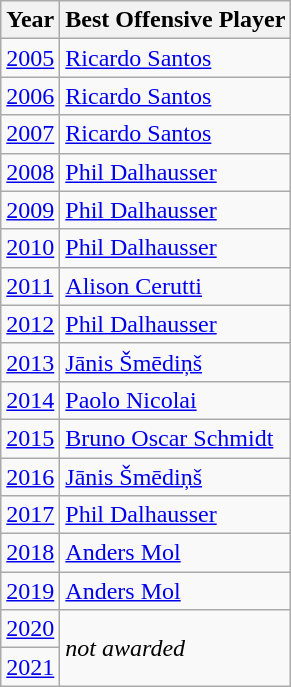<table class="wikitable sortable" style="display:inline-table;">
<tr>
<th>Year</th>
<th>Best Offensive Player</th>
</tr>
<tr>
<td><a href='#'>2005</a></td>
<td> <a href='#'>Ricardo Santos</a> </td>
</tr>
<tr>
<td><a href='#'>2006</a></td>
<td> <a href='#'>Ricardo Santos</a> </td>
</tr>
<tr>
<td><a href='#'>2007</a></td>
<td> <a href='#'>Ricardo Santos</a> </td>
</tr>
<tr>
<td><a href='#'>2008</a></td>
<td> <a href='#'>Phil Dalhausser</a> </td>
</tr>
<tr>
<td><a href='#'>2009</a></td>
<td> <a href='#'>Phil Dalhausser</a> </td>
</tr>
<tr>
<td><a href='#'>2010</a></td>
<td> <a href='#'>Phil Dalhausser</a> </td>
</tr>
<tr>
<td><a href='#'>2011</a></td>
<td> <a href='#'>Alison Cerutti</a></td>
</tr>
<tr>
<td><a href='#'>2012</a></td>
<td> <a href='#'>Phil Dalhausser</a> </td>
</tr>
<tr>
<td><a href='#'>2013</a></td>
<td> <a href='#'>Jānis Šmēdiņš</a> </td>
</tr>
<tr>
<td><a href='#'>2014</a></td>
<td> <a href='#'>Paolo Nicolai</a></td>
</tr>
<tr>
<td><a href='#'>2015</a></td>
<td> <a href='#'>Bruno Oscar Schmidt</a></td>
</tr>
<tr>
<td><a href='#'>2016</a></td>
<td> <a href='#'>Jānis Šmēdiņš</a> </td>
</tr>
<tr>
<td><a href='#'>2017</a></td>
<td> <a href='#'>Phil Dalhausser</a> </td>
</tr>
<tr>
<td><a href='#'>2018</a></td>
<td> <a href='#'>Anders Mol</a> </td>
</tr>
<tr>
<td><a href='#'>2019</a></td>
<td> <a href='#'>Anders Mol</a> </td>
</tr>
<tr>
<td><a href='#'>2020</a></td>
<td rowspan=2><em>not awarded</em></td>
</tr>
<tr>
<td><a href='#'>2021</a></td>
</tr>
</table>
